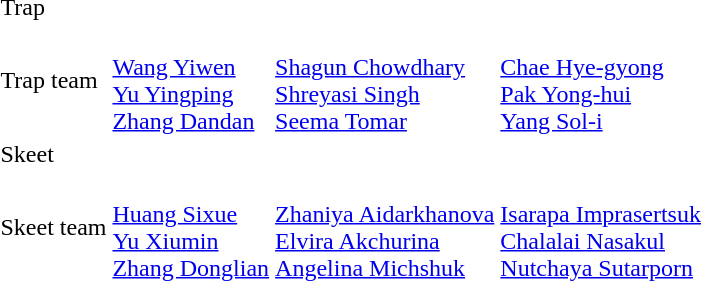<table>
<tr>
<td>Trap</td>
<td></td>
<td></td>
<td></td>
</tr>
<tr>
<td>Trap team</td>
<td><br><a href='#'>Wang Yiwen</a><br><a href='#'>Yu Yingping</a><br><a href='#'>Zhang Dandan</a></td>
<td><br><a href='#'>Shagun Chowdhary</a><br><a href='#'>Shreyasi Singh</a><br><a href='#'>Seema Tomar</a></td>
<td><br><a href='#'>Chae Hye-gyong</a><br><a href='#'>Pak Yong-hui</a><br><a href='#'>Yang Sol-i</a></td>
</tr>
<tr>
<td>Skeet</td>
<td></td>
<td></td>
<td></td>
</tr>
<tr>
<td>Skeet team</td>
<td><br><a href='#'>Huang Sixue</a><br><a href='#'>Yu Xiumin</a><br><a href='#'>Zhang Donglian</a></td>
<td><br><a href='#'>Zhaniya Aidarkhanova</a><br><a href='#'>Elvira Akchurina</a><br><a href='#'>Angelina Michshuk</a></td>
<td><br><a href='#'>Isarapa Imprasertsuk</a><br><a href='#'>Chalalai Nasakul</a><br><a href='#'>Nutchaya Sutarporn</a></td>
</tr>
</table>
